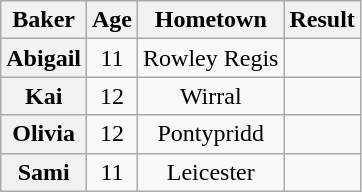<table class="wikitable sortable" style="display:inline-table; text-align:center">
<tr>
<th scope="col">Baker</th>
<th scope="col">Age</th>
<th scope="col">Hometown</th>
<th scope="col">Result</th>
</tr>
<tr>
<th scope="row">Abigail</th>
<td>11</td>
<td>Rowley Regis</td>
<td></td>
</tr>
<tr>
<th scope="row">Kai</th>
<td>12</td>
<td>Wirral</td>
<td></td>
</tr>
<tr>
<th scope="row">Olivia</th>
<td>12</td>
<td>Pontypridd</td>
<td></td>
</tr>
<tr>
<th scope="row">Sami</th>
<td>11</td>
<td>Leicester</td>
<td></td>
</tr>
</table>
